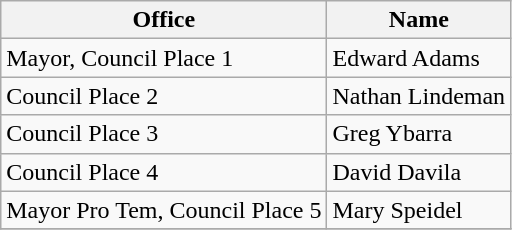<table class="wikitable">
<tr>
<th>Office</th>
<th>Name</th>
</tr>
<tr>
<td>Mayor, Council Place 1</td>
<td>Edward Adams</td>
</tr>
<tr>
<td>Council Place 2</td>
<td>Nathan Lindeman</td>
</tr>
<tr>
<td>Council Place 3</td>
<td>Greg Ybarra</td>
</tr>
<tr>
<td>Council Place 4</td>
<td>David Davila</td>
</tr>
<tr>
<td>Mayor Pro Tem, Council Place 5</td>
<td>Mary Speidel</td>
</tr>
<tr>
</tr>
</table>
